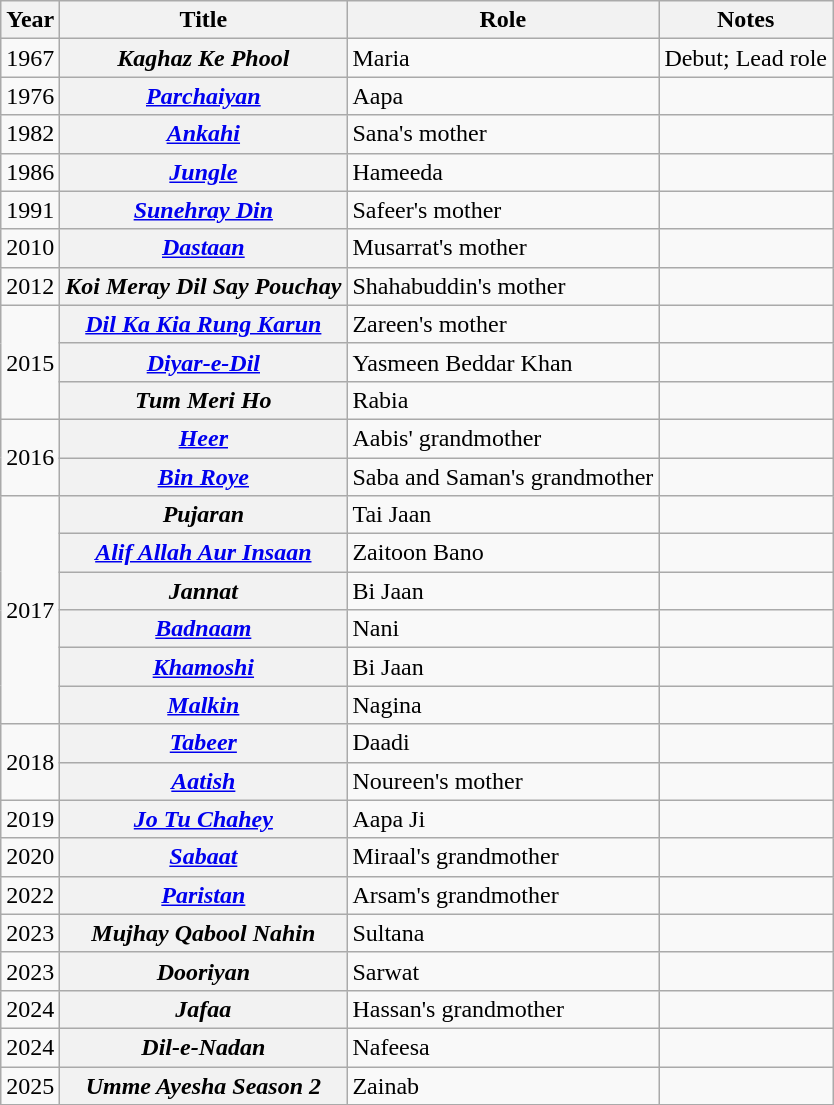<table class="wikitable plainrowheaders">
<tr>
<th scope="row">Year</th>
<th scope="row">Title</th>
<th scope="row">Role</th>
<th scope="row">Notes</th>
</tr>
<tr>
<td>1967</td>
<th scope="row"><em>Kaghaz Ke Phool</em></th>
<td>Maria</td>
<td>Debut; Lead role</td>
</tr>
<tr>
<td>1976</td>
<th scope="row"><em><a href='#'>Parchaiyan</a></em></th>
<td>Aapa</td>
<td></td>
</tr>
<tr>
<td>1982</td>
<th scope="row"><em><a href='#'>Ankahi</a></em></th>
<td>Sana's mother</td>
<td></td>
</tr>
<tr>
<td>1986</td>
<th scope="row"><em><a href='#'>Jungle</a></em></th>
<td>Hameeda</td>
<td></td>
</tr>
<tr>
<td>1991</td>
<th scope="row"><em><a href='#'>Sunehray Din</a></em></th>
<td>Safeer's mother</td>
<td></td>
</tr>
<tr>
<td>2010</td>
<th scope="row"><em><a href='#'>Dastaan</a></em></th>
<td>Musarrat's mother</td>
<td></td>
</tr>
<tr>
<td>2012</td>
<th scope="row"><em>Koi Meray Dil Say Pouchay</em></th>
<td>Shahabuddin's mother</td>
<td></td>
</tr>
<tr>
<td Rowspan="3">2015</td>
<th scope="row"><em><a href='#'>Dil Ka Kia Rung Karun</a></em></th>
<td>Zareen's mother</td>
<td></td>
</tr>
<tr>
<th scope="row"><em><a href='#'>Diyar-e-Dil</a></em></th>
<td>Yasmeen Beddar Khan</td>
<td></td>
</tr>
<tr>
<th scope="row"><em>Tum Meri Ho</em></th>
<td>Rabia</td>
<td></td>
</tr>
<tr>
<td rowspan="2">2016</td>
<th scope="row"><em><a href='#'>Heer</a></em></th>
<td>Aabis' grandmother</td>
<td></td>
</tr>
<tr>
<th scope="row"><em><a href='#'>Bin Roye</a></em></th>
<td>Saba and Saman's grandmother</td>
<td></td>
</tr>
<tr>
<td Rowspan="6">2017</td>
<th scope="row"><em>Pujaran</em></th>
<td>Tai Jaan</td>
<td></td>
</tr>
<tr>
<th scope="row"><em><a href='#'>Alif Allah Aur Insaan</a></em></th>
<td>Zaitoon Bano</td>
<td></td>
</tr>
<tr>
<th scope="row"><em>Jannat</em></th>
<td>Bi Jaan</td>
<td></td>
</tr>
<tr>
<th scope="row"><em><a href='#'>Badnaam</a></em></th>
<td>Nani</td>
<td></td>
</tr>
<tr>
<th scope="row"><em><a href='#'>Khamoshi</a></em></th>
<td>Bi Jaan</td>
<td></td>
</tr>
<tr>
<th scope="row"><em><a href='#'>Malkin</a></em></th>
<td>Nagina</td>
<td></td>
</tr>
<tr>
<td rowspan="2">2018</td>
<th scope="row"><em><a href='#'>Tabeer</a></em></th>
<td>Daadi</td>
<td></td>
</tr>
<tr>
<th scope="row"><em><a href='#'>Aatish</a></em></th>
<td>Noureen's mother</td>
<td></td>
</tr>
<tr>
<td>2019</td>
<th scope="row"><em><a href='#'>Jo Tu Chahey</a></em></th>
<td>Aapa Ji</td>
<td></td>
</tr>
<tr>
<td>2020</td>
<th scope="row"><em><a href='#'>Sabaat</a></em></th>
<td>Miraal's grandmother</td>
<td></td>
</tr>
<tr>
<td>2022</td>
<th scope="row"><em><a href='#'>Paristan</a></em></th>
<td>Arsam's grandmother</td>
<td></td>
</tr>
<tr>
<td>2023</td>
<th scope="row"><em>Mujhay Qabool Nahin</em></th>
<td>Sultana</td>
<td></td>
</tr>
<tr>
<td>2023</td>
<th scope="row"><em>Dooriyan</em></th>
<td>Sarwat</td>
<td></td>
</tr>
<tr>
<td>2024</td>
<th scope="row"><em>Jafaa</em></th>
<td>Hassan's grandmother</td>
<td></td>
</tr>
<tr>
<td>2024</td>
<th scope="row"><em>Dil-e-Nadan</em></th>
<td>Nafeesa</td>
<td></td>
</tr>
<tr>
<td>2025</td>
<th scope="row"><em>Umme Ayesha Season 2</em></th>
<td>Zainab</td>
<td></td>
</tr>
</table>
